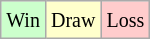<table class="wikitable">
<tr>
<td style="background-color: #CCFFCC;"><small>Win</small></td>
<td style="background-color: #FFFFCC;"><small>Draw</small></td>
<td style="background-color: #FFCCCC;"><small>Loss</small></td>
</tr>
</table>
